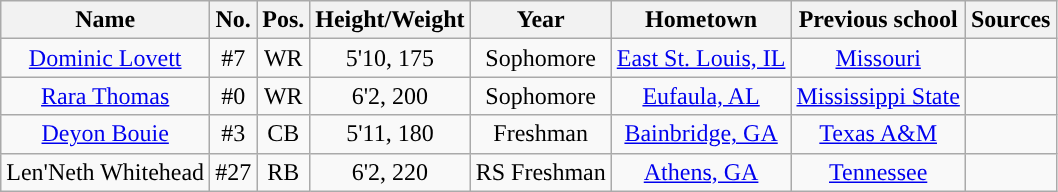<table class="wikitable sortable sortable" style="text-align: center">
<tr align=center>
<th style="text-align:center; ">Name</th>
<th style="text-align:center; ">No.</th>
<th style="text-align:center; ">Pos.</th>
<th style="text-align:center; ">Height/Weight</th>
<th style="text-align:center; ">Year</th>
<th style="text-align:center; ">Hometown</th>
<th style="text-align:center; ">Previous school</th>
<th style="text-align:center; ">Sources</th>
</tr>
<tr>
<td><a href='#'>Dominic Lovett</a></td>
<td>#7</td>
<td>WR</td>
<td>5'10, 175</td>
<td>Sophomore</td>
<td><a href='#'>East St. Louis, IL</a></td>
<td><a href='#'>Missouri</a></td>
<td></td>
</tr>
<tr>
<td><a href='#'>Rara Thomas</a></td>
<td>#0</td>
<td>WR</td>
<td>6'2, 200</td>
<td>Sophomore</td>
<td><a href='#'>Eufaula, AL</a></td>
<td><a href='#'>Mississippi State</a></td>
<td></td>
</tr>
<tr>
<td><a href='#'>Deyon Bouie</a></td>
<td>#3</td>
<td>CB</td>
<td>5'11, 180</td>
<td>Freshman</td>
<td><a href='#'>Bainbridge, GA</a></td>
<td><a href='#'>Texas A&M</a></td>
<td></td>
</tr>
<tr>
<td>Len'Neth Whitehead</td>
<td>#27</td>
<td>RB</td>
<td>6'2, 220</td>
<td>RS Freshman</td>
<td><a href='#'>Athens, GA</a></td>
<td><a href='#'>Tennessee</a></td>
<td></td>
</tr>
</table>
